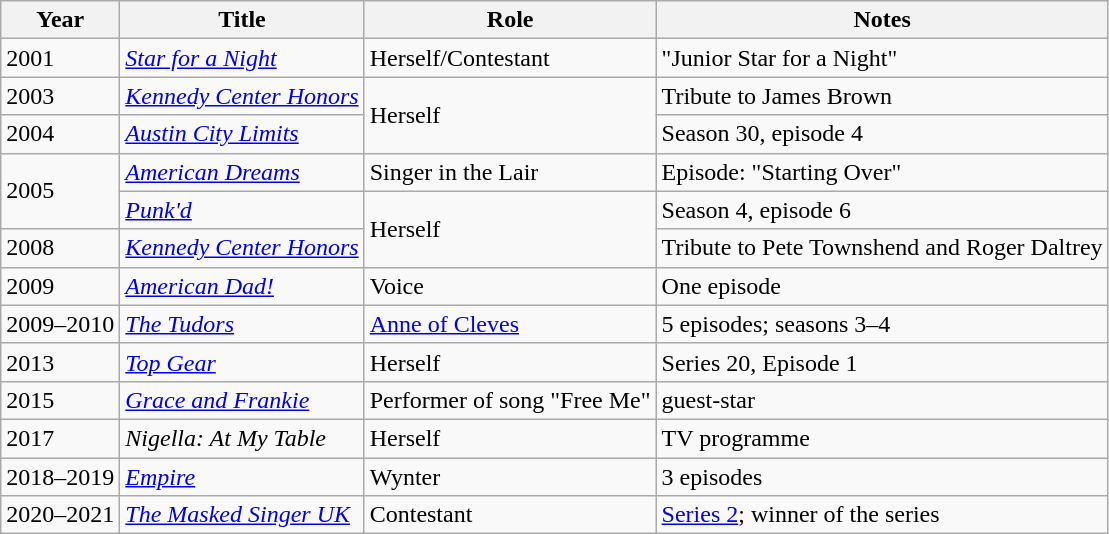<table class="wikitable sortable">
<tr>
<th>Year</th>
<th>Title</th>
<th>Role</th>
<th class="unsortable">Notes</th>
</tr>
<tr>
<td>2001</td>
<td><em><a href='#'>Star for a Night</a></em></td>
<td>Herself/Contestant</td>
<td>"Junior Star for a Night"</td>
</tr>
<tr>
<td>2003</td>
<td><em><a href='#'>Kennedy Center Honors</a></em></td>
<td rowspan="2">Herself</td>
<td>Tribute to James Brown</td>
</tr>
<tr>
<td>2004</td>
<td><em><a href='#'>Austin City Limits</a></em></td>
<td>Season 30, episode 4</td>
</tr>
<tr>
<td rowspan="2">2005</td>
<td><em><a href='#'>American Dreams</a></em></td>
<td>Singer in the Lair</td>
<td>Episode: "Starting Over"</td>
</tr>
<tr>
<td><em><a href='#'>Punk'd</a></em></td>
<td rowspan="2">Herself</td>
<td>Season 4, episode 6</td>
</tr>
<tr>
<td>2008</td>
<td><em><a href='#'>Kennedy Center Honors</a></em></td>
<td>Tribute to Pete Townshend and Roger Daltrey</td>
</tr>
<tr>
<td>2009</td>
<td><em><a href='#'>American Dad!</a></em></td>
<td>Voice</td>
<td>One episode</td>
</tr>
<tr>
<td>2009–2010</td>
<td><em><a href='#'>The Tudors</a></em></td>
<td><a href='#'>Anne of Cleves</a></td>
<td>5 episodes; seasons 3–4</td>
</tr>
<tr>
<td>2013</td>
<td><em><a href='#'>Top Gear</a></em></td>
<td>Herself</td>
<td>Series 20, Episode 1</td>
</tr>
<tr>
<td>2015</td>
<td><em><a href='#'>Grace and Frankie</a></em></td>
<td>Performer of song "Free Me"</td>
<td>guest-star</td>
</tr>
<tr>
<td>2017</td>
<td><em>Nigella: At My Table</em></td>
<td>Herself</td>
<td>TV programme</td>
</tr>
<tr>
<td>2018–2019</td>
<td><em><a href='#'>Empire</a></em></td>
<td>Wynter</td>
<td>3 episodes</td>
</tr>
<tr>
<td>2020–2021</td>
<td><em><a href='#'>The Masked Singer UK</a></em></td>
<td>Contestant</td>
<td><a href='#'>Series 2</a>; winner of the series</td>
</tr>
</table>
